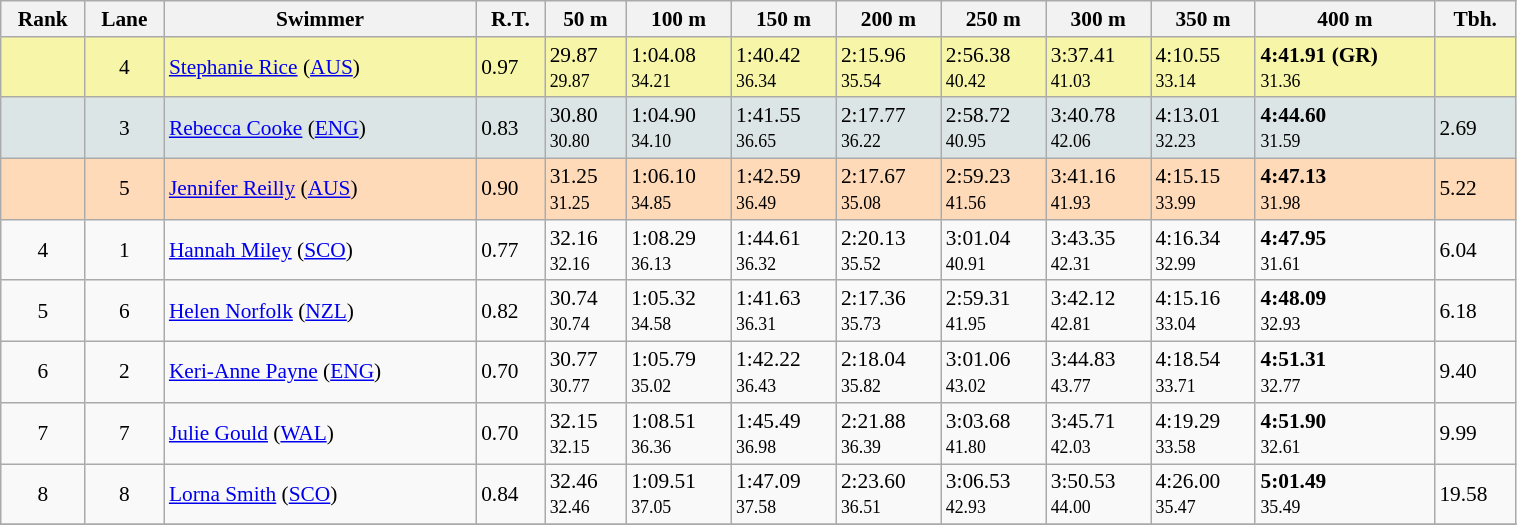<table class="wikitable" style="text-align:left; font-size:89%;" width=80%>
<tr>
<th>Rank</th>
<th>Lane</th>
<th>Swimmer</th>
<th>R.T.</th>
<th>50 m</th>
<th>100 m</th>
<th>150 m</th>
<th>200 m</th>
<th>250 m</th>
<th>300 m</th>
<th>350 m</th>
<th>400 m</th>
<th>Tbh.</th>
</tr>
<tr style="background:#F7F6A8;">
<td align="center"></td>
<td align="center">4</td>
<td> <a href='#'>Stephanie Rice</a> (<a href='#'>AUS</a>)</td>
<td>0.97</td>
<td>29.87<br><small>29.87</small></td>
<td>1:04.08<br><small>34.21</small></td>
<td>1:40.42<br><small>36.34</small></td>
<td>2:15.96<br><small>35.54</small></td>
<td>2:56.38<br><small>40.42</small></td>
<td>3:37.41<br><small>41.03</small></td>
<td>4:10.55<br><small>33.14</small></td>
<td><strong>4:41.91 (GR)</strong><br><small>31.36</small></td>
<td> </td>
</tr>
<tr style="background:#DCE5E5;">
<td align="center"></td>
<td align="center">3</td>
<td> <a href='#'>Rebecca Cooke</a> (<a href='#'>ENG</a>)</td>
<td>0.83</td>
<td>30.80<br><small>30.80</small></td>
<td>1:04.90<br><small>34.10</small></td>
<td>1:41.55<br><small>36.65</small></td>
<td>2:17.77<br><small>36.22</small></td>
<td>2:58.72<br><small>40.95</small></td>
<td>3:40.78<br><small>42.06</small></td>
<td>4:13.01<br><small>32.23</small></td>
<td><strong>4:44.60</strong><br><small>31.59</small></td>
<td>2.69</td>
</tr>
<tr style="background:#FFDAB9;">
<td align="center"></td>
<td align="center">5</td>
<td> <a href='#'>Jennifer Reilly</a> (<a href='#'>AUS</a>)</td>
<td>0.90</td>
<td>31.25 <br><small>31.25</small></td>
<td>1:06.10<br><small>34.85</small></td>
<td>1:42.59<br><small>36.49</small></td>
<td>2:17.67<br><small>35.08</small></td>
<td>2:59.23<br><small>41.56</small></td>
<td>3:41.16<br><small>41.93</small></td>
<td>4:15.15<br><small>33.99</small></td>
<td><strong>4:47.13</strong><br><small>31.98</small></td>
<td>5.22</td>
</tr>
<tr>
<td align="center">4</td>
<td align="center">1</td>
<td> <a href='#'>Hannah Miley</a> (<a href='#'>SCO</a>)</td>
<td>0.77</td>
<td>32.16<br><small>32.16</small></td>
<td>1:08.29<br><small>36.13</small></td>
<td>1:44.61<br><small>36.32</small></td>
<td>2:20.13<br><small>35.52</small></td>
<td>3:01.04<br><small>40.91</small></td>
<td>3:43.35<br><small>42.31</small></td>
<td>4:16.34<br><small>32.99</small></td>
<td><strong>4:47.95</strong><br><small>31.61</small></td>
<td>6.04</td>
</tr>
<tr>
<td align="center">5</td>
<td align="center">6</td>
<td> <a href='#'>Helen Norfolk</a> (<a href='#'>NZL</a>)</td>
<td>0.82</td>
<td>30.74<br><small>30.74</small></td>
<td>1:05.32<br><small>34.58</small></td>
<td>1:41.63<br><small>36.31</small></td>
<td>2:17.36<br><small>35.73</small></td>
<td>2:59.31<br><small>41.95</small></td>
<td>3:42.12<br><small>42.81</small></td>
<td>4:15.16<br><small>33.04</small></td>
<td><strong>4:48.09</strong><br><small>32.93</small></td>
<td>6.18</td>
</tr>
<tr>
<td align="center">6</td>
<td align="center">2</td>
<td> <a href='#'>Keri-Anne Payne</a> (<a href='#'>ENG</a>)</td>
<td>0.70</td>
<td>30.77<br><small>30.77</small></td>
<td>1:05.79<br><small>35.02</small></td>
<td>1:42.22<br><small>36.43</small></td>
<td>2:18.04<br><small>35.82</small></td>
<td>3:01.06<br><small>43.02</small></td>
<td>3:44.83<br><small>43.77</small></td>
<td>4:18.54<br><small>33.71</small></td>
<td><strong>4:51.31</strong><br><small>32.77</small></td>
<td>9.40</td>
</tr>
<tr>
<td align="center">7</td>
<td align="center">7</td>
<td> <a href='#'>Julie Gould</a> (<a href='#'>WAL</a>)</td>
<td>0.70</td>
<td>32.15<br><small>32.15</small></td>
<td>1:08.51<br><small>36.36</small></td>
<td>1:45.49<br><small>36.98</small></td>
<td>2:21.88<br><small>36.39</small></td>
<td>3:03.68<br><small>41.80</small></td>
<td>3:45.71<br><small>42.03</small></td>
<td>4:19.29<br><small>33.58</small></td>
<td><strong>4:51.90</strong><br><small>32.61</small></td>
<td>9.99</td>
</tr>
<tr>
<td align="center">8</td>
<td align="center">8</td>
<td> <a href='#'>Lorna Smith</a> (<a href='#'>SCO</a>)</td>
<td>0.84</td>
<td>32.46<br><small>32.46</small></td>
<td>1:09.51<br><small>37.05</small></td>
<td>1:47.09<br><small>37.58</small></td>
<td>2:23.60<br><small>36.51</small></td>
<td>3:06.53<br><small>42.93</small></td>
<td>3:50.53<br><small>44.00</small></td>
<td>4:26.00<br><small>35.47</small></td>
<td><strong>5:01.49</strong><br><small>35.49</small></td>
<td>19.58</td>
</tr>
<tr>
</tr>
</table>
